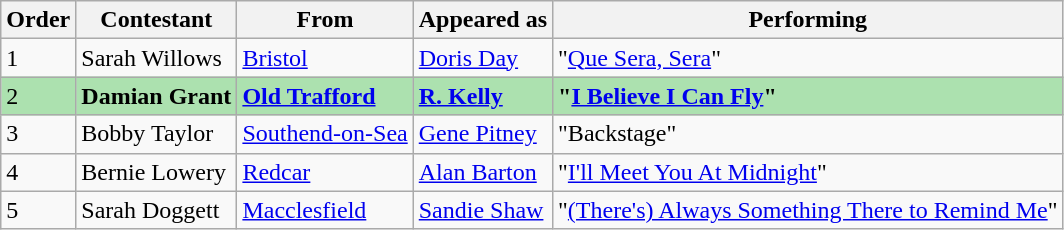<table class="wikitable">
<tr>
<th>Order</th>
<th>Contestant</th>
<th>From</th>
<th>Appeared as</th>
<th>Performing</th>
</tr>
<tr>
<td>1</td>
<td>Sarah Willows</td>
<td><a href='#'>Bristol</a></td>
<td><a href='#'>Doris Day</a></td>
<td>"<a href='#'>Que Sera, Sera</a>"</td>
</tr>
<tr style="background:#ACE1AF;">
<td>2</td>
<td><strong>Damian Grant</strong></td>
<td><strong><a href='#'>Old Trafford</a></strong></td>
<td><strong><a href='#'>R. Kelly</a></strong></td>
<td><strong>"<a href='#'>I Believe I Can Fly</a>"</strong></td>
</tr>
<tr>
<td>3</td>
<td>Bobby Taylor</td>
<td><a href='#'>Southend-on-Sea</a></td>
<td><a href='#'>Gene Pitney</a></td>
<td>"Backstage"</td>
</tr>
<tr>
<td>4</td>
<td>Bernie Lowery</td>
<td><a href='#'>Redcar</a></td>
<td><a href='#'>Alan Barton</a></td>
<td>"<a href='#'>I'll Meet You At Midnight</a>"</td>
</tr>
<tr>
<td>5</td>
<td>Sarah Doggett</td>
<td><a href='#'>Macclesfield</a></td>
<td><a href='#'>Sandie Shaw</a></td>
<td>"<a href='#'>(There's) Always Something There to Remind Me</a>"</td>
</tr>
</table>
